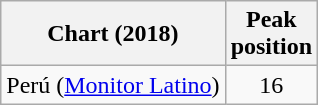<table class="wikitable sortable">
<tr>
<th>Chart (2018)</th>
<th>Peak<br>position</th>
</tr>
<tr>
<td align="left">Perú (<a href='#'>Monitor Latino</a>)</td>
<td style="text-align:center;">16</td>
</tr>
</table>
